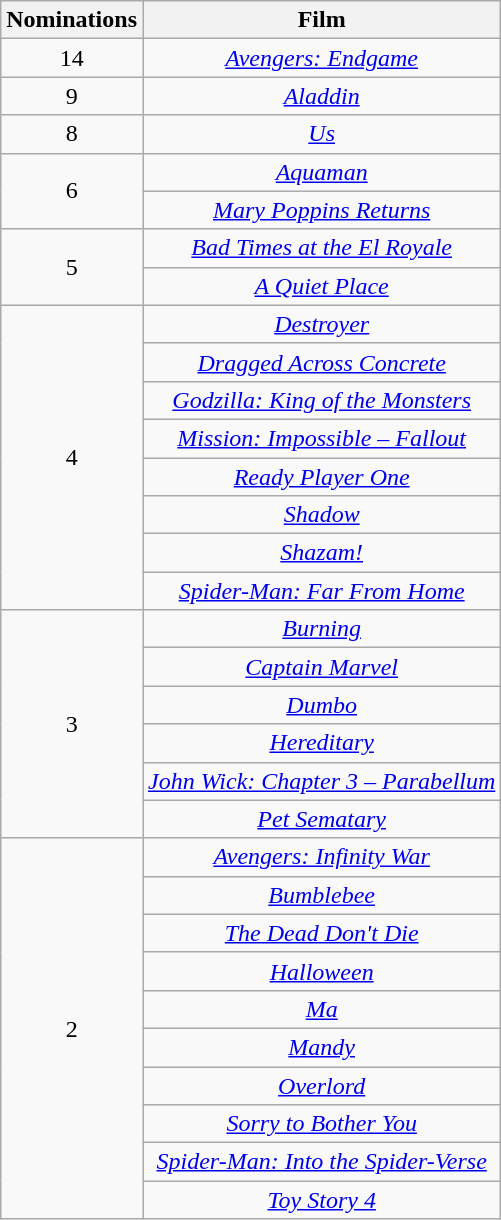<table class="wikitable right" style="text-align: center;">
<tr>
<th scope="col" style="text-align:center">Nominations</th>
<th scope="col" style="text-align:center">Film</th>
</tr>
<tr>
<td scope=row style="text-align:center">14</td>
<td><em><a href='#'>Avengers: Endgame</a></em></td>
</tr>
<tr>
<td scope=row style="text-align:center">9</td>
<td><em><a href='#'>Aladdin</a></em></td>
</tr>
<tr>
<td scope=row style="text-align:center">8</td>
<td><em><a href='#'>Us</a></em></td>
</tr>
<tr>
<td rowspan=2 scope=row style="text-align:center">6</td>
<td><em><a href='#'>Aquaman</a></em></td>
</tr>
<tr>
<td><em><a href='#'>Mary Poppins Returns</a></em></td>
</tr>
<tr>
<td rowspan=2 scope=row style="text-align:center">5</td>
<td><em><a href='#'>Bad Times at the El Royale</a></em></td>
</tr>
<tr>
<td><em><a href='#'>A Quiet Place</a></em></td>
</tr>
<tr>
<td rowspan=8 scope=row style="text-align:center">4</td>
<td><em><a href='#'>Destroyer</a></em></td>
</tr>
<tr>
<td><em><a href='#'>Dragged Across Concrete</a></em></td>
</tr>
<tr>
<td><em><a href='#'>Godzilla: King of the Monsters</a></em></td>
</tr>
<tr>
<td><em><a href='#'>Mission: Impossible – Fallout</a></em></td>
</tr>
<tr>
<td><em><a href='#'>Ready Player One</a></em></td>
</tr>
<tr>
<td><em><a href='#'>Shadow</a></em></td>
</tr>
<tr>
<td><em><a href='#'>Shazam!</a></em></td>
</tr>
<tr>
<td><em><a href='#'>Spider-Man: Far From Home</a></em></td>
</tr>
<tr>
<td rowspan=6 scope=row style="text-align:center">3</td>
<td><em><a href='#'>Burning</a></em></td>
</tr>
<tr>
<td><em><a href='#'>Captain Marvel</a></em></td>
</tr>
<tr>
<td><em><a href='#'>Dumbo</a></em></td>
</tr>
<tr>
<td><em><a href='#'>Hereditary</a></em></td>
</tr>
<tr>
<td><em><a href='#'>John Wick: Chapter 3 – Parabellum</a></em></td>
</tr>
<tr>
<td><em><a href='#'>Pet Sematary</a></em></td>
</tr>
<tr>
<td rowspan=10 scope=row style="text-align:center">2</td>
<td><em><a href='#'>Avengers: Infinity War</a></em></td>
</tr>
<tr>
<td><em><a href='#'>Bumblebee</a></em></td>
</tr>
<tr>
<td><em><a href='#'>The Dead Don't Die</a></em></td>
</tr>
<tr>
<td><em><a href='#'>Halloween</a></em></td>
</tr>
<tr>
<td><em><a href='#'>Ma</a></em></td>
</tr>
<tr>
<td><em><a href='#'>Mandy</a></em></td>
</tr>
<tr>
<td><em><a href='#'>Overlord</a></em></td>
</tr>
<tr>
<td><em><a href='#'>Sorry to Bother You</a></em></td>
</tr>
<tr>
<td><em><a href='#'>Spider-Man: Into the Spider-Verse</a></em></td>
</tr>
<tr>
<td><em><a href='#'>Toy Story 4</a></em></td>
</tr>
</table>
